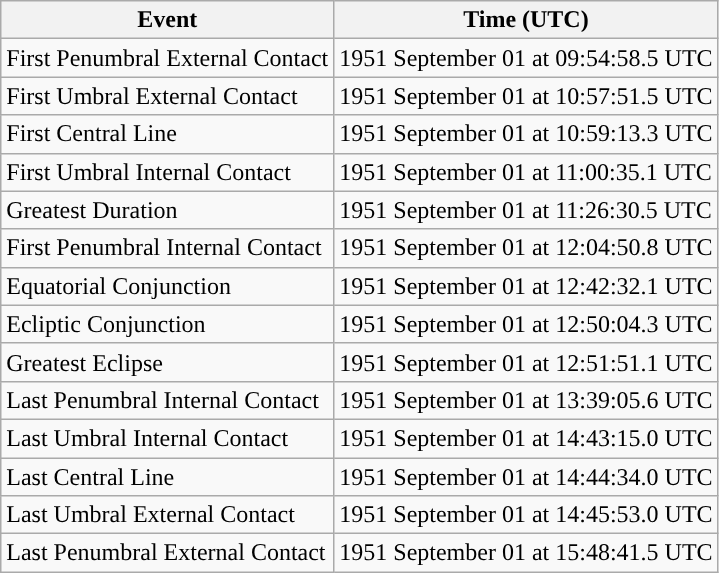<table class="wikitable">
<tr>
<th>Event</th>
<th>Time (UTC)</th>
</tr>
<tr>
<td>First Penumbral External Contact</td>
<td>1951 September 01 at 09:54:58.5 UTC</td>
</tr>
<tr>
<td>First Umbral External Contact</td>
<td>1951 September 01 at 10:57:51.5 UTC</td>
</tr>
<tr>
<td>First Central Line</td>
<td>1951 September 01 at 10:59:13.3 UTC</td>
</tr>
<tr>
<td>First Umbral Internal Contact</td>
<td>1951 September 01 at 11:00:35.1 UTC</td>
</tr>
<tr>
<td>Greatest Duration</td>
<td>1951 September 01 at 11:26:30.5 UTC</td>
</tr>
<tr>
<td>First Penumbral Internal Contact</td>
<td>1951 September 01 at 12:04:50.8 UTC</td>
</tr>
<tr>
<td>Equatorial Conjunction</td>
<td>1951 September 01 at 12:42:32.1 UTC</td>
</tr>
<tr>
<td>Ecliptic Conjunction</td>
<td>1951 September 01 at 12:50:04.3 UTC</td>
</tr>
<tr>
<td>Greatest Eclipse</td>
<td>1951 September 01 at 12:51:51.1 UTC</td>
</tr>
<tr>
<td>Last Penumbral Internal Contact</td>
<td>1951 September 01 at 13:39:05.6 UTC</td>
</tr>
<tr>
<td>Last Umbral Internal Contact</td>
<td>1951 September 01 at 14:43:15.0 UTC</td>
</tr>
<tr>
<td>Last Central Line</td>
<td>1951 September 01 at 14:44:34.0 UTC</td>
</tr>
<tr>
<td>Last Umbral External Contact</td>
<td>1951 September 01 at 14:45:53.0 UTC</td>
</tr>
<tr>
<td>Last Penumbral External Contact</td>
<td>1951 September 01 at 15:48:41.5 UTC</td>
</tr>
</table>
